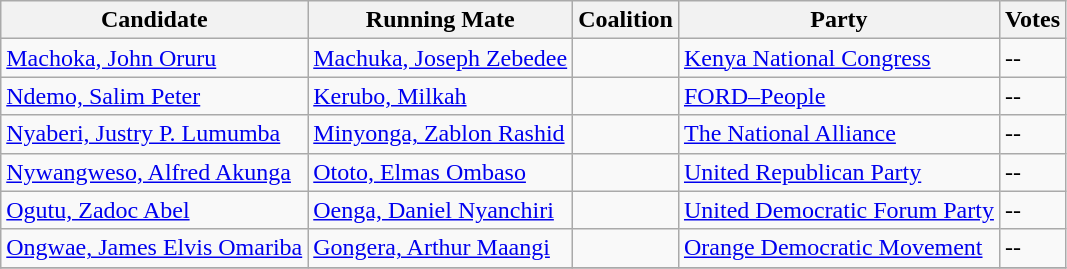<table class="wikitable sortable">
<tr>
<th>Candidate</th>
<th>Running Mate</th>
<th>Coalition</th>
<th>Party</th>
<th>Votes</th>
</tr>
<tr>
<td><a href='#'>Machoka, John Oruru</a></td>
<td><a href='#'>Machuka, Joseph Zebedee</a></td>
<td></td>
<td><a href='#'>Kenya National Congress</a></td>
<td>--</td>
</tr>
<tr>
<td><a href='#'>Ndemo, Salim Peter</a></td>
<td><a href='#'>Kerubo, Milkah</a></td>
<td></td>
<td><a href='#'>FORD–People</a></td>
<td>--</td>
</tr>
<tr>
<td><a href='#'>Nyaberi, Justry P. Lumumba</a></td>
<td><a href='#'>Minyonga, Zablon Rashid</a></td>
<td></td>
<td><a href='#'>The National Alliance</a></td>
<td>--</td>
</tr>
<tr>
<td><a href='#'>Nywangweso, Alfred Akunga</a></td>
<td><a href='#'>Ototo, Elmas Ombaso</a></td>
<td></td>
<td><a href='#'>United Republican Party</a></td>
<td>--</td>
</tr>
<tr>
<td><a href='#'>Ogutu, Zadoc Abel</a></td>
<td><a href='#'>Oenga, Daniel Nyanchiri</a></td>
<td></td>
<td><a href='#'>United Democratic Forum Party</a></td>
<td>--</td>
</tr>
<tr>
<td><a href='#'>Ongwae, James Elvis Omariba</a></td>
<td><a href='#'>Gongera, Arthur Maangi</a></td>
<td></td>
<td><a href='#'>Orange Democratic Movement</a></td>
<td>--</td>
</tr>
<tr>
</tr>
</table>
